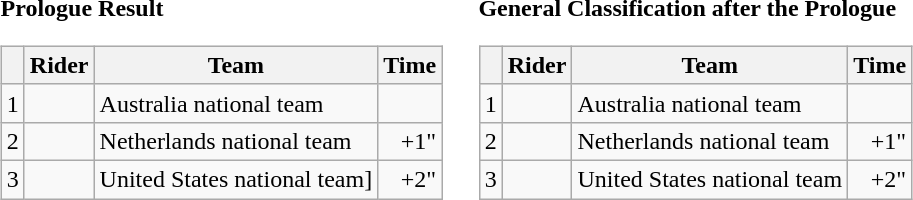<table>
<tr>
<td><strong>Prologue Result</strong><br><table class=wikitable>
<tr>
<th></th>
<th>Rider</th>
<th>Team</th>
<th>Time</th>
</tr>
<tr>
<td>1</td>
<td></td>
<td>Australia national team</td>
<td align=right></td>
</tr>
<tr>
<td>2</td>
<td></td>
<td>Netherlands national team</td>
<td align=right>+1"</td>
</tr>
<tr>
<td>3</td>
<td></td>
<td>United States national team]</td>
<td align=right>+2"</td>
</tr>
</table>
</td>
<td></td>
<td><strong>General Classification after the Prologue</strong><br><table class="wikitable">
<tr>
<th></th>
<th>Rider</th>
<th>Team</th>
<th>Time</th>
</tr>
<tr>
<td>1</td>
<td></td>
<td>Australia national team</td>
<td align=right></td>
</tr>
<tr>
<td>2</td>
<td></td>
<td>Netherlands national team</td>
<td align=right>+1"</td>
</tr>
<tr>
<td>3</td>
<td></td>
<td>United States national team</td>
<td align=right>+2"</td>
</tr>
</table>
</td>
</tr>
</table>
